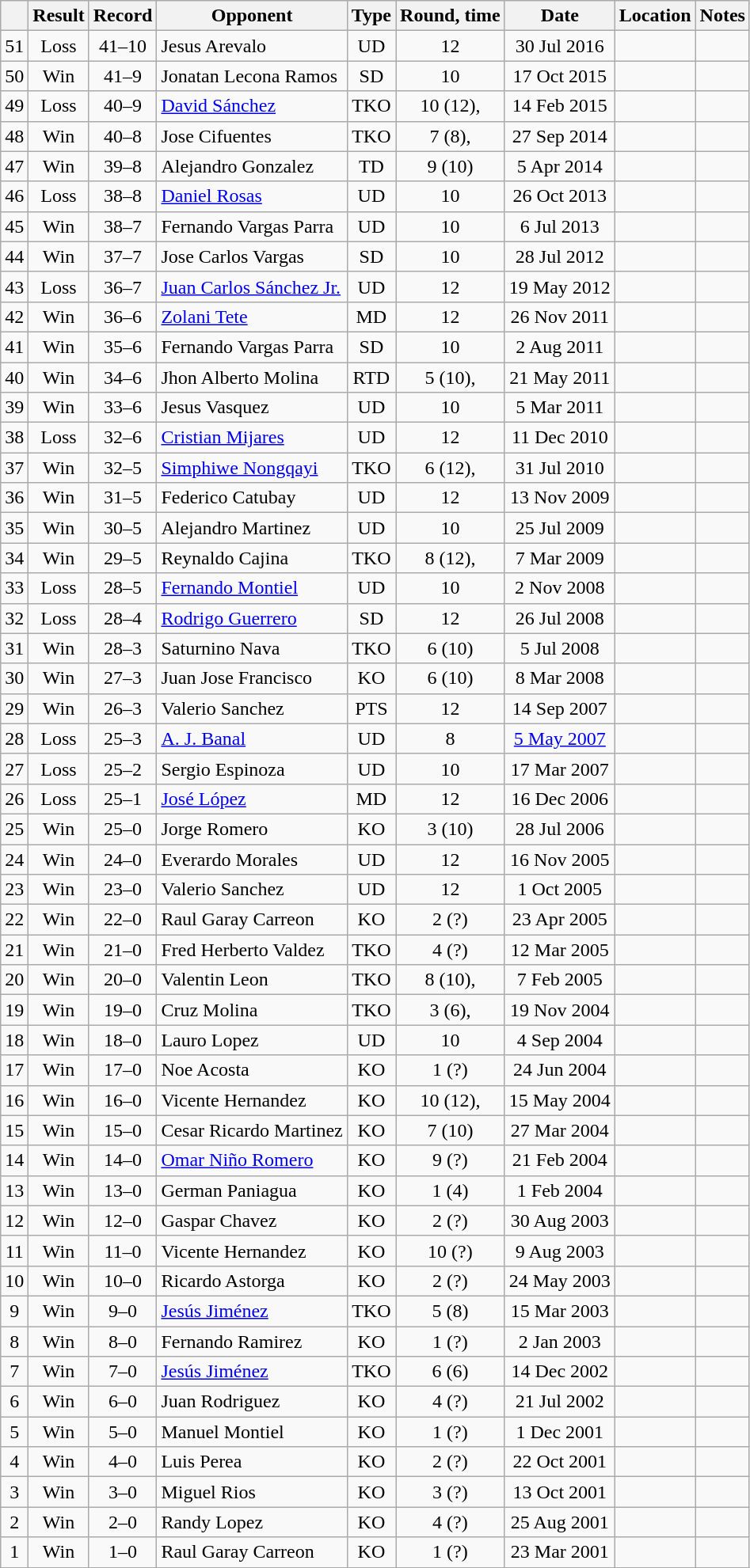<table class=wikitable style=text-align:center>
<tr>
<th></th>
<th>Result</th>
<th>Record</th>
<th>Opponent</th>
<th>Type</th>
<th>Round, time</th>
<th>Date</th>
<th>Location</th>
<th>Notes</th>
</tr>
<tr>
<td>51</td>
<td>Loss</td>
<td>41–10</td>
<td align=left>Jesus Arevalo</td>
<td>UD</td>
<td>12</td>
<td>30 Jul 2016</td>
<td align=left></td>
<td align=left></td>
</tr>
<tr>
<td>50</td>
<td>Win</td>
<td>41–9</td>
<td align=left>Jonatan Lecona Ramos</td>
<td>SD</td>
<td>10</td>
<td>17 Oct 2015</td>
<td align=left></td>
<td align=left></td>
</tr>
<tr>
<td>49</td>
<td>Loss</td>
<td>40–9</td>
<td align=left><a href='#'>David Sánchez</a></td>
<td>TKO</td>
<td>10 (12), </td>
<td>14 Feb 2015</td>
<td align=left></td>
<td align=left></td>
</tr>
<tr>
<td>48</td>
<td>Win</td>
<td>40–8</td>
<td align=left>Jose Cifuentes</td>
<td>TKO</td>
<td>7 (8), </td>
<td>27 Sep 2014</td>
<td align=left></td>
<td align=left></td>
</tr>
<tr>
<td>47</td>
<td>Win</td>
<td>39–8</td>
<td align=left>Alejandro Gonzalez</td>
<td>TD</td>
<td>9 (10)</td>
<td>5 Apr 2014</td>
<td align=left></td>
<td align=left></td>
</tr>
<tr>
<td>46</td>
<td>Loss</td>
<td>38–8</td>
<td align=left><a href='#'>Daniel Rosas</a></td>
<td>UD</td>
<td>10</td>
<td>26 Oct 2013</td>
<td align=left></td>
<td align=left></td>
</tr>
<tr>
<td>45</td>
<td>Win</td>
<td>38–7</td>
<td align=left>Fernando Vargas Parra</td>
<td>UD</td>
<td>10</td>
<td>6 Jul 2013</td>
<td align=left></td>
<td align=left></td>
</tr>
<tr>
<td>44</td>
<td>Win</td>
<td>37–7</td>
<td align=left>Jose Carlos Vargas</td>
<td>SD</td>
<td>10</td>
<td>28 Jul 2012</td>
<td align=left></td>
<td align=left></td>
</tr>
<tr>
<td>43</td>
<td>Loss</td>
<td>36–7</td>
<td align=left><a href='#'>Juan Carlos Sánchez Jr.</a></td>
<td>UD</td>
<td>12</td>
<td>19 May 2012</td>
<td align=left></td>
<td align=left></td>
</tr>
<tr>
<td>42</td>
<td>Win</td>
<td>36–6</td>
<td align=left><a href='#'>Zolani Tete</a></td>
<td>MD</td>
<td>12</td>
<td>26 Nov 2011</td>
<td align=left></td>
<td align=left></td>
</tr>
<tr>
<td>41</td>
<td>Win</td>
<td>35–6</td>
<td align=left>Fernando Vargas Parra</td>
<td>SD</td>
<td>10</td>
<td>2 Aug 2011</td>
<td align=left></td>
<td align=left></td>
</tr>
<tr>
<td>40</td>
<td>Win</td>
<td>34–6</td>
<td align=left>Jhon Alberto Molina</td>
<td>RTD</td>
<td>5 (10), </td>
<td>21 May 2011</td>
<td align=left></td>
<td align=left></td>
</tr>
<tr>
<td>39</td>
<td>Win</td>
<td>33–6</td>
<td align=left>Jesus Vasquez</td>
<td>UD</td>
<td>10</td>
<td>5 Mar 2011</td>
<td align=left></td>
<td align=left></td>
</tr>
<tr>
<td>38</td>
<td>Loss</td>
<td>32–6</td>
<td align=left><a href='#'>Cristian Mijares</a></td>
<td>UD</td>
<td>12</td>
<td>11 Dec 2010</td>
<td align=left></td>
<td align=left></td>
</tr>
<tr>
<td>37</td>
<td>Win</td>
<td>32–5</td>
<td align=left><a href='#'>Simphiwe Nongqayi</a></td>
<td>TKO</td>
<td>6 (12), </td>
<td>31 Jul 2010</td>
<td align=left></td>
<td align=left></td>
</tr>
<tr>
<td>36</td>
<td>Win</td>
<td>31–5</td>
<td align=left>Federico Catubay</td>
<td>UD</td>
<td>12</td>
<td>13 Nov 2009</td>
<td align=left></td>
<td align=left></td>
</tr>
<tr>
<td>35</td>
<td>Win</td>
<td>30–5</td>
<td align=left>Alejandro Martinez</td>
<td>UD</td>
<td>10</td>
<td>25 Jul 2009</td>
<td align=left></td>
<td align=left></td>
</tr>
<tr>
<td>34</td>
<td>Win</td>
<td>29–5</td>
<td align=left>Reynaldo Cajina</td>
<td>TKO</td>
<td>8 (12), </td>
<td>7 Mar 2009</td>
<td align=left></td>
<td align=left></td>
</tr>
<tr>
<td>33</td>
<td>Loss</td>
<td>28–5</td>
<td align=left><a href='#'>Fernando Montiel</a></td>
<td>UD</td>
<td>10</td>
<td>2 Nov 2008</td>
<td align=left></td>
<td align=left></td>
</tr>
<tr>
<td>32</td>
<td>Loss</td>
<td>28–4</td>
<td align=left><a href='#'>Rodrigo Guerrero</a></td>
<td>SD</td>
<td>12</td>
<td>26 Jul 2008</td>
<td align=left></td>
<td align=left></td>
</tr>
<tr>
<td>31</td>
<td>Win</td>
<td>28–3</td>
<td align=left>Saturnino Nava</td>
<td>TKO</td>
<td>6 (10)</td>
<td>5 Jul 2008</td>
<td align=left></td>
<td align=left></td>
</tr>
<tr>
<td>30</td>
<td>Win</td>
<td>27–3</td>
<td align=left>Juan Jose Francisco</td>
<td>KO</td>
<td>6 (10)</td>
<td>8 Mar 2008</td>
<td align=left></td>
<td align=left></td>
</tr>
<tr>
<td>29</td>
<td>Win</td>
<td>26–3</td>
<td align=left>Valerio Sanchez</td>
<td>PTS</td>
<td>12</td>
<td>14 Sep 2007</td>
<td align=left></td>
<td align=left></td>
</tr>
<tr>
<td>28</td>
<td>Loss</td>
<td>25–3</td>
<td align=left><a href='#'>A. J. Banal</a></td>
<td>UD</td>
<td>8</td>
<td><a href='#'>5 May 2007</a></td>
<td align=left></td>
<td align=left></td>
</tr>
<tr>
<td>27</td>
<td>Loss</td>
<td>25–2</td>
<td align=left>Sergio Espinoza</td>
<td>UD</td>
<td>10</td>
<td>17 Mar 2007</td>
<td align=left></td>
<td align=left></td>
</tr>
<tr>
<td>26</td>
<td>Loss</td>
<td>25–1</td>
<td align=left><a href='#'>José López</a></td>
<td>MD</td>
<td>12</td>
<td>16 Dec 2006</td>
<td align=left></td>
<td align=left></td>
</tr>
<tr>
<td>25</td>
<td>Win</td>
<td>25–0</td>
<td align=left>Jorge Romero</td>
<td>KO</td>
<td>3 (10)</td>
<td>28 Jul 2006</td>
<td align=left></td>
<td align=left></td>
</tr>
<tr>
<td>24</td>
<td>Win</td>
<td>24–0</td>
<td align=left>Everardo Morales</td>
<td>UD</td>
<td>12</td>
<td>16 Nov 2005</td>
<td align=left></td>
<td align=left></td>
</tr>
<tr>
<td>23</td>
<td>Win</td>
<td>23–0</td>
<td align=left>Valerio Sanchez</td>
<td>UD</td>
<td>12</td>
<td>1 Oct 2005</td>
<td align=left></td>
<td align=left></td>
</tr>
<tr>
<td>22</td>
<td>Win</td>
<td>22–0</td>
<td align=left>Raul Garay Carreon</td>
<td>KO</td>
<td>2 (?)</td>
<td>23 Apr 2005</td>
<td align=left></td>
<td align=left></td>
</tr>
<tr>
<td>21</td>
<td>Win</td>
<td>21–0</td>
<td align=left>Fred Herberto Valdez</td>
<td>TKO</td>
<td>4 (?)</td>
<td>12 Mar 2005</td>
<td align=left></td>
<td align=left></td>
</tr>
<tr>
<td>20</td>
<td>Win</td>
<td>20–0</td>
<td align=left>Valentin Leon</td>
<td>TKO</td>
<td>8 (10), </td>
<td>7 Feb 2005</td>
<td align=left></td>
<td align=left></td>
</tr>
<tr>
<td>19</td>
<td>Win</td>
<td>19–0</td>
<td align=left>Cruz Molina</td>
<td>TKO</td>
<td>3 (6), </td>
<td>19 Nov 2004</td>
<td align=left></td>
<td align=left></td>
</tr>
<tr>
<td>18</td>
<td>Win</td>
<td>18–0</td>
<td align=left>Lauro Lopez</td>
<td>UD</td>
<td>10</td>
<td>4 Sep 2004</td>
<td align=left></td>
<td align=left></td>
</tr>
<tr>
<td>17</td>
<td>Win</td>
<td>17–0</td>
<td align=left>Noe Acosta</td>
<td>KO</td>
<td>1 (?)</td>
<td>24 Jun 2004</td>
<td align=left></td>
<td align=left></td>
</tr>
<tr>
<td>16</td>
<td>Win</td>
<td>16–0</td>
<td align=left>Vicente Hernandez</td>
<td>KO</td>
<td>10 (12), </td>
<td>15 May 2004</td>
<td align=left></td>
<td align=left></td>
</tr>
<tr>
<td>15</td>
<td>Win</td>
<td>15–0</td>
<td align=left>Cesar Ricardo Martinez</td>
<td>KO</td>
<td>7 (10)</td>
<td>27 Mar 2004</td>
<td align=left></td>
<td align=left></td>
</tr>
<tr>
<td>14</td>
<td>Win</td>
<td>14–0</td>
<td align=left><a href='#'>Omar Niño Romero</a></td>
<td>KO</td>
<td>9 (?)</td>
<td>21 Feb 2004</td>
<td align=left></td>
<td align=left></td>
</tr>
<tr>
<td>13</td>
<td>Win</td>
<td>13–0</td>
<td align=left>German Paniagua</td>
<td>KO</td>
<td>1 (4)</td>
<td>1 Feb 2004</td>
<td align=left></td>
<td align=left></td>
</tr>
<tr>
<td>12</td>
<td>Win</td>
<td>12–0</td>
<td align=left>Gaspar Chavez</td>
<td>KO</td>
<td>2 (?)</td>
<td>30 Aug 2003</td>
<td align=left></td>
<td align=left></td>
</tr>
<tr>
<td>11</td>
<td>Win</td>
<td>11–0</td>
<td align=left>Vicente Hernandez</td>
<td>KO</td>
<td>10 (?)</td>
<td>9 Aug 2003</td>
<td align=left></td>
<td align=left></td>
</tr>
<tr>
<td>10</td>
<td>Win</td>
<td>10–0</td>
<td align=left>Ricardo Astorga</td>
<td>KO</td>
<td>2 (?)</td>
<td>24 May 2003</td>
<td align=left></td>
<td align=left></td>
</tr>
<tr>
<td>9</td>
<td>Win</td>
<td>9–0</td>
<td align=left><a href='#'>Jesús Jiménez</a></td>
<td>TKO</td>
<td>5 (8)</td>
<td>15 Mar 2003</td>
<td align=left></td>
<td align=left></td>
</tr>
<tr>
<td>8</td>
<td>Win</td>
<td>8–0</td>
<td align=left>Fernando Ramirez</td>
<td>KO</td>
<td>1 (?)</td>
<td>2 Jan 2003</td>
<td align=left></td>
<td align=left></td>
</tr>
<tr>
<td>7</td>
<td>Win</td>
<td>7–0</td>
<td align=left><a href='#'>Jesús Jiménez</a></td>
<td>TKO</td>
<td>6 (6)</td>
<td>14 Dec 2002</td>
<td align=left></td>
<td align=left></td>
</tr>
<tr>
<td>6</td>
<td>Win</td>
<td>6–0</td>
<td align=left>Juan Rodriguez</td>
<td>KO</td>
<td>4 (?)</td>
<td>21 Jul 2002</td>
<td align=left></td>
<td align=left></td>
</tr>
<tr>
<td>5</td>
<td>Win</td>
<td>5–0</td>
<td align=left>Manuel Montiel</td>
<td>KO</td>
<td>1 (?)</td>
<td>1 Dec 2001</td>
<td align=left></td>
<td align=left></td>
</tr>
<tr>
<td>4</td>
<td>Win</td>
<td>4–0</td>
<td align=left>Luis Perea</td>
<td>KO</td>
<td>2 (?)</td>
<td>22 Oct 2001</td>
<td align=left></td>
<td align=left></td>
</tr>
<tr>
<td>3</td>
<td>Win</td>
<td>3–0</td>
<td align=left>Miguel Rios</td>
<td>KO</td>
<td>3 (?)</td>
<td>13 Oct 2001</td>
<td align=left></td>
<td align=left></td>
</tr>
<tr>
<td>2</td>
<td>Win</td>
<td>2–0</td>
<td align=left>Randy Lopez</td>
<td>KO</td>
<td>4 (?)</td>
<td>25 Aug 2001</td>
<td align=left></td>
<td align=left></td>
</tr>
<tr>
<td>1</td>
<td>Win</td>
<td>1–0</td>
<td align=left>Raul Garay Carreon</td>
<td>KO</td>
<td>1 (?)</td>
<td>23 Mar 2001</td>
<td align=left></td>
<td align=left></td>
</tr>
</table>
